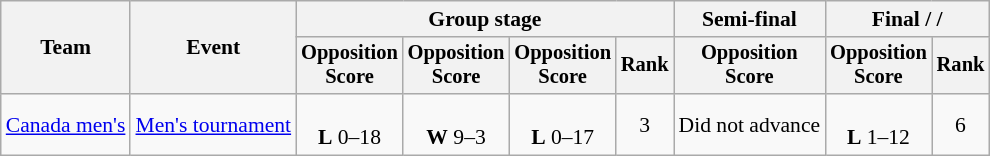<table class="wikitable" style="text-align:center; font-size:90%">
<tr>
<th rowspan=2>Team</th>
<th rowspan=2>Event</th>
<th colspan=4>Group stage</th>
<th>Semi-final</th>
<th colspan=2>Final /  / </th>
</tr>
<tr style="font-size:95%">
<th>Opposition<br>Score</th>
<th>Opposition<br>Score</th>
<th>Opposition<br>Score</th>
<th>Rank</th>
<th>Opposition<br>Score</th>
<th>Opposition<br>Score</th>
<th>Rank</th>
</tr>
<tr>
<td align=left><a href='#'>Canada men's</a></td>
<td align=left><a href='#'>Men's tournament</a></td>
<td><br><strong>L</strong> 0–18</td>
<td><br><strong>W</strong> 9–3</td>
<td><br><strong>L</strong> 0–17</td>
<td>3</td>
<td>Did not advance</td>
<td><br><strong>L</strong> 1–12</td>
<td>6</td>
</tr>
</table>
